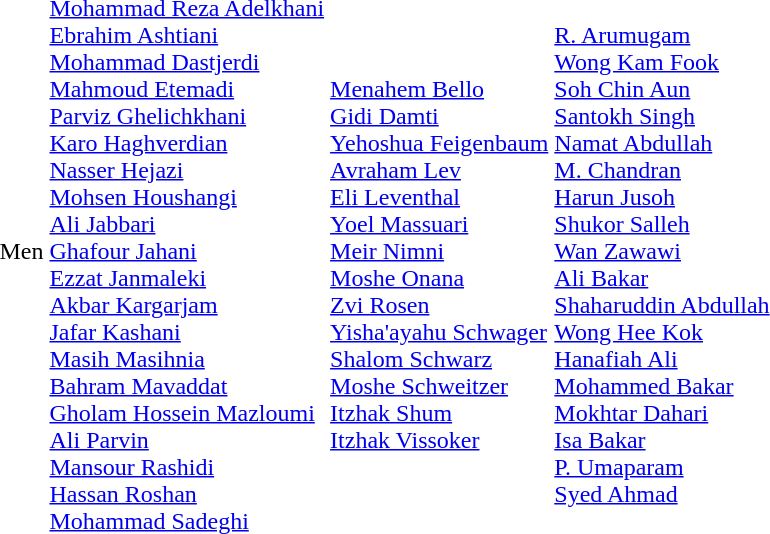<table>
<tr>
<td>Men<br></td>
<td><br><a href='#'>Mohammad Reza Adelkhani</a><br><a href='#'>Ebrahim Ashtiani</a><br><a href='#'>Mohammad Dastjerdi</a><br><a href='#'>Mahmoud Etemadi</a><br><a href='#'>Parviz Ghelichkhani</a><br><a href='#'>Karo Haghverdian</a><br><a href='#'>Nasser Hejazi</a><br><a href='#'>Mohsen Houshangi</a><br><a href='#'>Ali Jabbari</a><br><a href='#'>Ghafour Jahani</a><br><a href='#'>Ezzat Janmaleki</a><br><a href='#'>Akbar Kargarjam</a><br><a href='#'>Jafar Kashani</a><br><a href='#'>Masih Masihnia</a><br><a href='#'>Bahram Mavaddat</a><br><a href='#'>Gholam Hossein Mazloumi</a><br><a href='#'>Ali Parvin</a><br><a href='#'>Mansour Rashidi</a><br><a href='#'>Hassan Roshan</a><br><a href='#'>Mohammad Sadeghi</a></td>
<td><br><a href='#'>Menahem Bello</a><br><a href='#'>Gidi Damti</a><br><a href='#'>Yehoshua Feigenbaum</a><br><a href='#'>Avraham Lev</a><br><a href='#'>Eli Leventhal</a><br><a href='#'>Yoel Massuari</a><br><a href='#'>Meir Nimni</a><br><a href='#'>Moshe Onana</a><br><a href='#'>Zvi Rosen</a><br><a href='#'>Yisha'ayahu Schwager</a><br><a href='#'>Shalom Schwarz</a><br><a href='#'>Moshe Schweitzer</a><br><a href='#'>Itzhak Shum</a><br><a href='#'>Itzhak Vissoker</a></td>
<td><br><a href='#'>R. Arumugam</a><br><a href='#'>Wong Kam Fook</a><br><a href='#'>Soh Chin Aun</a><br><a href='#'>Santokh Singh</a><br><a href='#'>Namat Abdullah</a><br><a href='#'>M. Chandran</a><br><a href='#'>Harun Jusoh</a><br><a href='#'>Shukor Salleh</a><br><a href='#'>Wan Zawawi</a><br><a href='#'>Ali Bakar</a><br><a href='#'>Shaharuddin Abdullah</a><br><a href='#'>Wong Hee Kok</a><br><a href='#'>Hanafiah Ali</a><br><a href='#'>Mohammed Bakar</a><br><a href='#'>Mokhtar Dahari</a><br><a href='#'>Isa Bakar</a><br><a href='#'>P. Umaparam</a><br><a href='#'>Syed Ahmad</a><br></td>
</tr>
</table>
